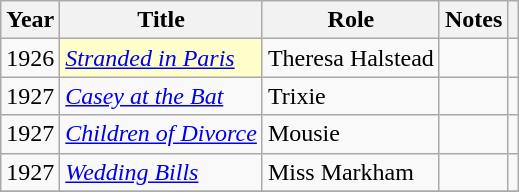<table class="wikitable sortable">
<tr>
<th>Year</th>
<th>Title</th>
<th>Role</th>
<th>Notes</th>
<th class="unsortable"></th>
</tr>
<tr>
<td>1926</td>
<td style="background:#ffc;"><em><a href='#'>Stranded in Paris</a></em> </td>
<td>Theresa Halstead</td>
<td></td>
<td align=center></td>
</tr>
<tr>
<td>1927</td>
<td><em><a href='#'>Casey at the Bat</a></em></td>
<td>Trixie</td>
<td></td>
<td align=center></td>
</tr>
<tr>
<td>1927</td>
<td><em><a href='#'>Children of Divorce</a></em></td>
<td>Mousie</td>
<td></td>
<td align=center></td>
</tr>
<tr>
<td>1927</td>
<td><em><a href='#'>Wedding Bills</a></em></td>
<td>Miss Markham</td>
<td></td>
<td align=center></td>
</tr>
<tr>
</tr>
</table>
